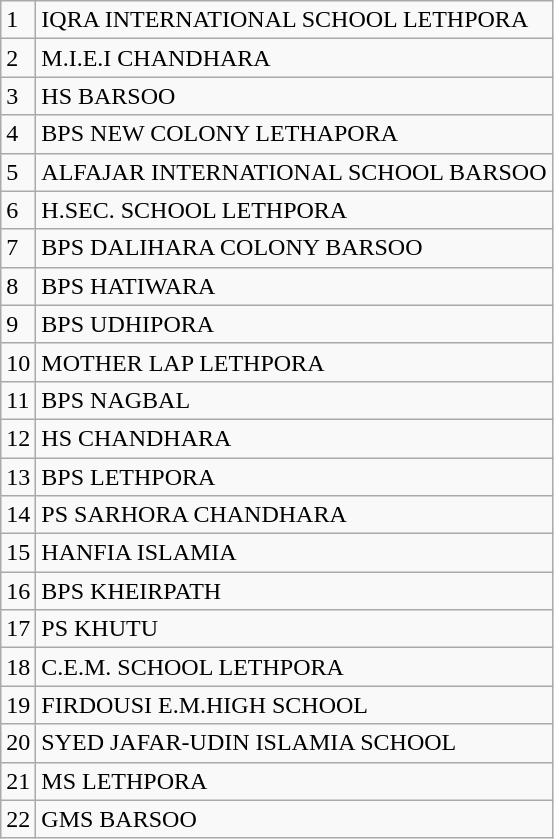<table class="wikitable">
<tr>
<td>1</td>
<td>IQRA INTERNATIONAL SCHOOL LETHPORA</td>
</tr>
<tr>
<td>2</td>
<td>M.I.E.I CHANDHARA</td>
</tr>
<tr>
<td>3</td>
<td>HS BARSOO</td>
</tr>
<tr>
<td>4</td>
<td>BPS NEW COLONY LETHAPORA</td>
</tr>
<tr>
<td>5</td>
<td>ALFAJAR INTERNATIONAL SCHOOL BARSOO</td>
</tr>
<tr>
<td>6</td>
<td>H.SEC. SCHOOL LETHPORA</td>
</tr>
<tr>
<td>7</td>
<td>BPS DALIHARA COLONY BARSOO</td>
</tr>
<tr>
<td>8</td>
<td>BPS HATIWARA</td>
</tr>
<tr>
<td>9</td>
<td>BPS UDHIPORA</td>
</tr>
<tr>
<td>10</td>
<td>MOTHER LAP LETHPORA</td>
</tr>
<tr>
<td>11</td>
<td>BPS NAGBAL</td>
</tr>
<tr>
<td>12</td>
<td>HS CHANDHARA</td>
</tr>
<tr>
<td>13</td>
<td>BPS LETHPORA</td>
</tr>
<tr>
<td>14</td>
<td>PS SARHORA CHANDHARA</td>
</tr>
<tr>
<td>15</td>
<td>HANFIA ISLAMIA</td>
</tr>
<tr>
<td>16</td>
<td>BPS KHEIRPATH</td>
</tr>
<tr>
<td>17</td>
<td>PS KHUTU</td>
</tr>
<tr>
<td>18</td>
<td>C.E.M. SCHOOL LETHPORA</td>
</tr>
<tr>
<td>19</td>
<td>FIRDOUSI E.M.HIGH SCHOOL</td>
</tr>
<tr>
<td>20</td>
<td>SYED JAFAR-UDIN ISLAMIA SCHOOL</td>
</tr>
<tr>
<td>21</td>
<td>MS LETHPORA</td>
</tr>
<tr>
<td>22</td>
<td>GMS BARSOO</td>
</tr>
</table>
